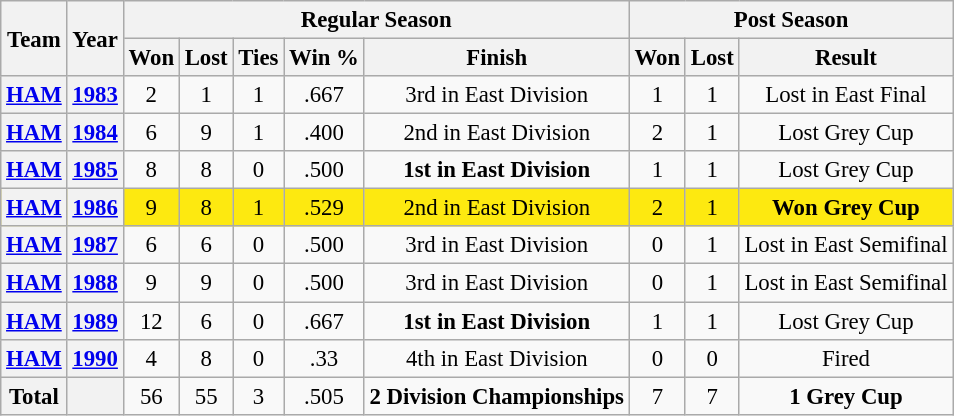<table class="wikitable" style="font-size: 95%; text-align:center;">
<tr>
<th rowspan="2">Team</th>
<th rowspan="2">Year</th>
<th colspan="5">Regular Season</th>
<th colspan="4">Post Season</th>
</tr>
<tr>
<th>Won</th>
<th>Lost</th>
<th>Ties</th>
<th>Win %</th>
<th>Finish</th>
<th>Won</th>
<th>Lost</th>
<th>Result</th>
</tr>
<tr>
<th><a href='#'>HAM</a></th>
<th><a href='#'>1983</a></th>
<td>2</td>
<td>1</td>
<td>1</td>
<td>.667</td>
<td>3rd in East Division</td>
<td>1</td>
<td>1</td>
<td>Lost in East Final</td>
</tr>
<tr>
<th><a href='#'>HAM</a></th>
<th><a href='#'>1984</a></th>
<td>6</td>
<td>9</td>
<td>1</td>
<td>.400</td>
<td>2nd in East Division</td>
<td>2</td>
<td>1</td>
<td>Lost Grey Cup</td>
</tr>
<tr>
<th><a href='#'>HAM</a></th>
<th><a href='#'>1985</a></th>
<td>8</td>
<td>8</td>
<td>0</td>
<td>.500</td>
<td><strong>1st in East Division</strong></td>
<td>1</td>
<td>1</td>
<td>Lost Grey Cup</td>
</tr>
<tr ! style="background:#FDE910;">
<th><a href='#'>HAM</a></th>
<th><a href='#'>1986</a></th>
<td>9</td>
<td>8</td>
<td>1</td>
<td>.529</td>
<td>2nd in East Division</td>
<td>2</td>
<td>1</td>
<td><strong>Won Grey Cup</strong></td>
</tr>
<tr>
<th><a href='#'>HAM</a></th>
<th><a href='#'>1987</a></th>
<td>6</td>
<td>6</td>
<td>0</td>
<td>.500</td>
<td>3rd in East Division</td>
<td>0</td>
<td>1</td>
<td>Lost in East Semifinal</td>
</tr>
<tr>
<th><a href='#'>HAM</a></th>
<th><a href='#'>1988</a></th>
<td>9</td>
<td>9</td>
<td>0</td>
<td>.500</td>
<td>3rd in East Division</td>
<td>0</td>
<td>1</td>
<td>Lost in East Semifinal</td>
</tr>
<tr>
<th><a href='#'>HAM</a></th>
<th><a href='#'>1989</a></th>
<td>12</td>
<td>6</td>
<td>0</td>
<td>.667</td>
<td><strong>1st in East Division</strong></td>
<td>1</td>
<td>1</td>
<td>Lost Grey Cup</td>
</tr>
<tr>
<th><a href='#'>HAM</a></th>
<th><a href='#'>1990</a></th>
<td>4</td>
<td>8</td>
<td>0</td>
<td>.33</td>
<td>4th in East Division</td>
<td>0</td>
<td>0</td>
<td>Fired</td>
</tr>
<tr>
<th>Total</th>
<th></th>
<td>56</td>
<td>55</td>
<td>3</td>
<td>.505</td>
<td><strong>2 Division Championships</strong></td>
<td>7</td>
<td>7</td>
<td><strong>1 Grey Cup</strong></td>
</tr>
</table>
